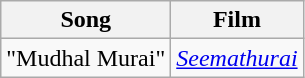<table class="wikitable sortable">
<tr>
<th>Song</th>
<th>Film</th>
</tr>
<tr>
<td>"Mudhal Murai"</td>
<td><em><a href='#'>Seemathurai</a></em></td>
</tr>
</table>
